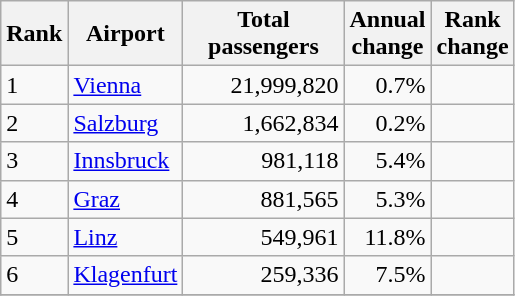<table class="wikitable">
<tr>
<th>Rank</th>
<th>Airport</th>
<th style="width:100px">Total<br>passengers</th>
<th>Annual<br>change</th>
<th>Rank<br>change</th>
</tr>
<tr>
<td>1</td>
<td><a href='#'>Vienna</a></td>
<td align="right">21,999,820</td>
<td align="right">0.7%</td>
<td align="center"></td>
</tr>
<tr>
<td>2</td>
<td><a href='#'>Salzburg</a></td>
<td align="right">1,662,834</td>
<td align="right">0.2%</td>
<td align="center"></td>
</tr>
<tr>
<td>3</td>
<td><a href='#'>Innsbruck</a></td>
<td align="right">981,118</td>
<td align="right">5.4%</td>
<td align="center"></td>
</tr>
<tr>
<td>4</td>
<td><a href='#'>Graz</a></td>
<td align="right">881,565</td>
<td align="right">5.3%</td>
<td align="center"></td>
</tr>
<tr>
<td>5</td>
<td><a href='#'>Linz</a></td>
<td align="right">549,961</td>
<td align="right">11.8%</td>
<td align="center"></td>
</tr>
<tr>
<td>6</td>
<td><a href='#'>Klagenfurt</a></td>
<td align="right">259,336</td>
<td align="right">7.5%</td>
<td align="center"></td>
</tr>
<tr>
</tr>
</table>
